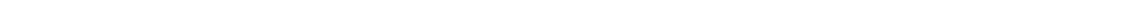<table style="width:88%; text-align:center;">
<tr style="color:white;">
<td style="background:"><strong>69</strong></td>
<td style="background:"><strong>13</strong></td>
<td style="background:"><strong>24</strong></td>
</tr>
</table>
